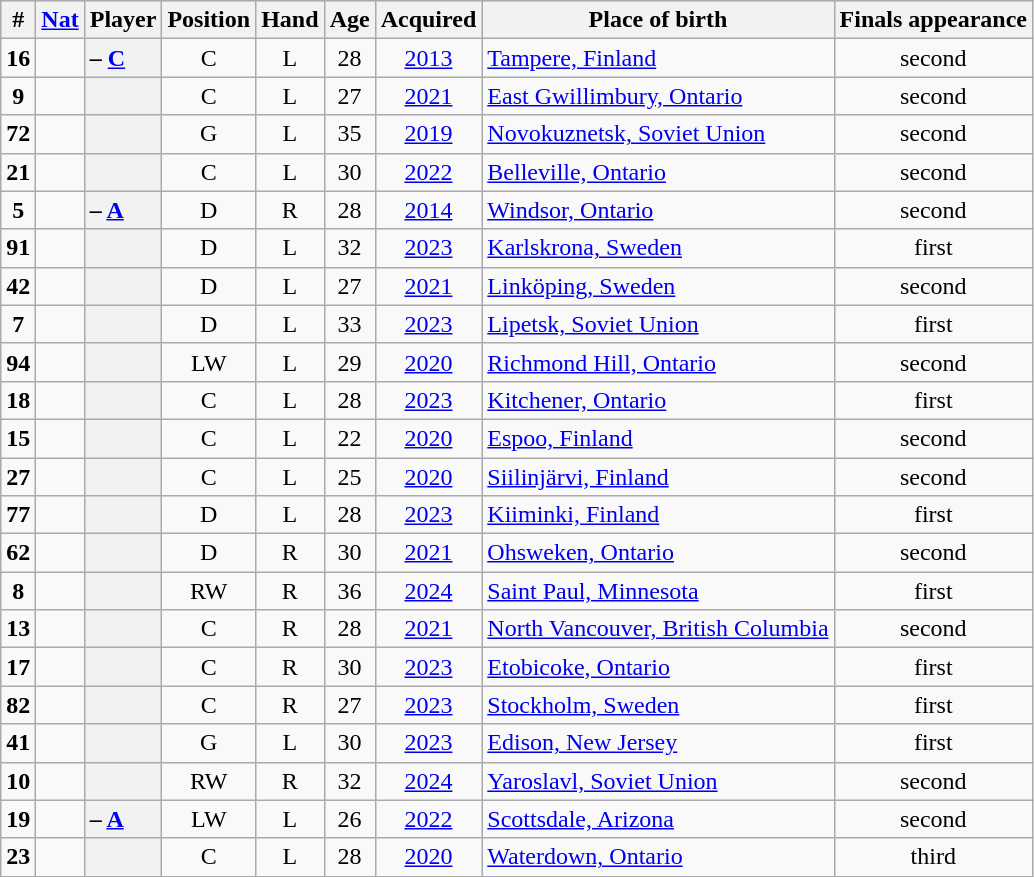<table class="sortable wikitable plainrowheaders" style="text-align:center;">
<tr style="background:#ddd;">
<th scope="col">#</th>
<th scope="col"><a href='#'>Nat</a></th>
<th scope="col">Player</th>
<th scope="col">Position</th>
<th scope="col">Hand</th>
<th scope="col">Age</th>
<th scope="col">Acquired</th>
<th scope="col" class="unsortable">Place of birth</th>
<th scope="col" class="unsortable">Finals appearance</th>
</tr>
<tr>
<td><strong>16</strong></td>
<td></td>
<th scope="row" style="text-align:left;"> – <strong><a href='#'>C</a></strong></th>
<td>C</td>
<td>L</td>
<td>28</td>
<td><a href='#'>2013</a></td>
<td style="text-align:left;"><a href='#'>Tampere, Finland</a></td>
<td>second </td>
</tr>
<tr>
<td><strong>9</strong></td>
<td></td>
<th scope="row" style="text-align:left;"></th>
<td>C</td>
<td>L</td>
<td>27</td>
<td><a href='#'>2021</a></td>
<td style="text-align:left;"><a href='#'>East Gwillimbury, Ontario</a></td>
<td>second </td>
</tr>
<tr>
<td><strong>72</strong></td>
<td></td>
<th scope="row" style="text-align:left;"></th>
<td>G</td>
<td>L</td>
<td>35</td>
<td><a href='#'>2019</a></td>
<td style="text-align:left;"><a href='#'>Novokuznetsk, Soviet Union</a></td>
<td>second </td>
</tr>
<tr>
<td><strong>21</strong></td>
<td></td>
<th scope="row" style="text-align:left;"></th>
<td>C</td>
<td>L</td>
<td>30</td>
<td><a href='#'>2022</a></td>
<td style="text-align:left;"><a href='#'>Belleville, Ontario</a></td>
<td>second </td>
</tr>
<tr>
<td><strong>5</strong></td>
<td></td>
<th scope="row" style="text-align:left;"> – <strong><a href='#'>A</a></strong></th>
<td>D</td>
<td>R</td>
<td>28</td>
<td><a href='#'>2014</a></td>
<td style="text-align:left;"><a href='#'>Windsor, Ontario</a></td>
<td>second </td>
</tr>
<tr>
<td><strong>91</strong></td>
<td></td>
<th scope="row" style="text-align:left;"></th>
<td>D</td>
<td>L</td>
<td>32</td>
<td><a href='#'>2023</a></td>
<td style="text-align:left;"><a href='#'>Karlskrona, Sweden</a></td>
<td>first</td>
</tr>
<tr>
<td><strong>42</strong></td>
<td></td>
<th scope="row" style="text-align:left;"></th>
<td>D</td>
<td>L</td>
<td>27</td>
<td><a href='#'>2021</a></td>
<td style="text-align:left;"><a href='#'>Linköping, Sweden</a></td>
<td>second </td>
</tr>
<tr>
<td><strong>7</strong></td>
<td></td>
<th scope="row" style="text-align:left;"></th>
<td>D</td>
<td>L</td>
<td>33</td>
<td><a href='#'>2023</a></td>
<td style="text-align:left;"><a href='#'>Lipetsk, Soviet Union</a></td>
<td>first</td>
</tr>
<tr>
<td><strong>94</strong></td>
<td></td>
<th scope="row" style="text-align:left;"></th>
<td>LW</td>
<td>L</td>
<td>29</td>
<td><a href='#'>2020</a></td>
<td style="text-align:left;"><a href='#'>Richmond Hill, Ontario</a></td>
<td>second </td>
</tr>
<tr>
<td><strong>18</strong></td>
<td></td>
<th scope="row" style="text-align:left;"></th>
<td>C</td>
<td>L</td>
<td>28</td>
<td><a href='#'>2023</a></td>
<td style="text-align:left;"><a href='#'>Kitchener, Ontario</a></td>
<td>first</td>
</tr>
<tr>
<td><strong>15</strong></td>
<td></td>
<th scope="row" style="text-align:left;"></th>
<td>C</td>
<td>L</td>
<td>22</td>
<td><a href='#'>2020</a></td>
<td style="text-align:left;"><a href='#'>Espoo, Finland</a></td>
<td>second </td>
</tr>
<tr>
<td><strong>27</strong></td>
<td></td>
<th scope="row" style="text-align:left;"></th>
<td>C</td>
<td>L</td>
<td>25</td>
<td><a href='#'>2020</a></td>
<td style="text-align:left;"><a href='#'>Siilinjärvi, Finland</a></td>
<td>second </td>
</tr>
<tr>
<td><strong>77</strong></td>
<td></td>
<th scope="row" style="text-align:left;"></th>
<td>D</td>
<td>L</td>
<td>28</td>
<td><a href='#'>2023</a></td>
<td style="text-align:left;"><a href='#'>Kiiminki, Finland</a></td>
<td>first</td>
</tr>
<tr>
<td><strong>62</strong></td>
<td></td>
<th scope="row" style="text-align:left;"></th>
<td>D</td>
<td>R</td>
<td>30</td>
<td><a href='#'>2021</a></td>
<td style="text-align:left;"><a href='#'>Ohsweken, Ontario</a></td>
<td>second </td>
</tr>
<tr>
<td><strong>8</strong></td>
<td></td>
<th scope="row" style="text-align:left;"></th>
<td>RW</td>
<td>R</td>
<td>36</td>
<td><a href='#'>2024</a></td>
<td style="text-align:left;"><a href='#'>Saint Paul, Minnesota</a></td>
<td>first</td>
</tr>
<tr>
<td><strong>13</strong></td>
<td></td>
<th scope="row" style="text-align:left;"></th>
<td>C</td>
<td>R</td>
<td>28</td>
<td><a href='#'>2021</a></td>
<td style="text-align:left;"><a href='#'>North Vancouver, British Columbia</a></td>
<td>second </td>
</tr>
<tr>
<td><strong>17</strong></td>
<td></td>
<th scope="row" style="text-align:left;"></th>
<td>C</td>
<td>R</td>
<td>30</td>
<td><a href='#'>2023</a></td>
<td style="text-align:left;"><a href='#'>Etobicoke, Ontario</a></td>
<td>first</td>
</tr>
<tr>
<td><strong>82</strong></td>
<td></td>
<th scope="row" style="text-align:left;"></th>
<td>C</td>
<td>R</td>
<td>27</td>
<td><a href='#'>2023</a></td>
<td style="text-align:left;"><a href='#'>Stockholm, Sweden</a></td>
<td>first</td>
</tr>
<tr>
<td><strong>41</strong></td>
<td></td>
<th scope="row" style="text-align:left;"></th>
<td>G</td>
<td>L</td>
<td>30</td>
<td><a href='#'>2023</a></td>
<td style="text-align:left;"><a href='#'>Edison, New Jersey</a></td>
<td>first</td>
</tr>
<tr>
<td><strong>10</strong></td>
<td></td>
<th scope="row" style="text-align:left;"></th>
<td>RW</td>
<td>R</td>
<td>32</td>
<td><a href='#'>2024</a></td>
<td style="text-align:left;"><a href='#'>Yaroslavl, Soviet Union</a></td>
<td>second </td>
</tr>
<tr>
<td><strong>19</strong></td>
<td></td>
<th scope="row" style="text-align:left;"> – <strong><a href='#'>A</a></strong></th>
<td>LW</td>
<td>L</td>
<td>26</td>
<td><a href='#'>2022</a></td>
<td style="text-align:left;"><a href='#'>Scottsdale, Arizona</a></td>
<td>second </td>
</tr>
<tr>
<td><strong>23</strong></td>
<td></td>
<th scope="row" style="text-align:left;"></th>
<td>C</td>
<td>L</td>
<td>28</td>
<td><a href='#'>2020</a></td>
<td style="text-align:left;"><a href='#'>Waterdown, Ontario</a></td>
<td>third </td>
</tr>
</table>
